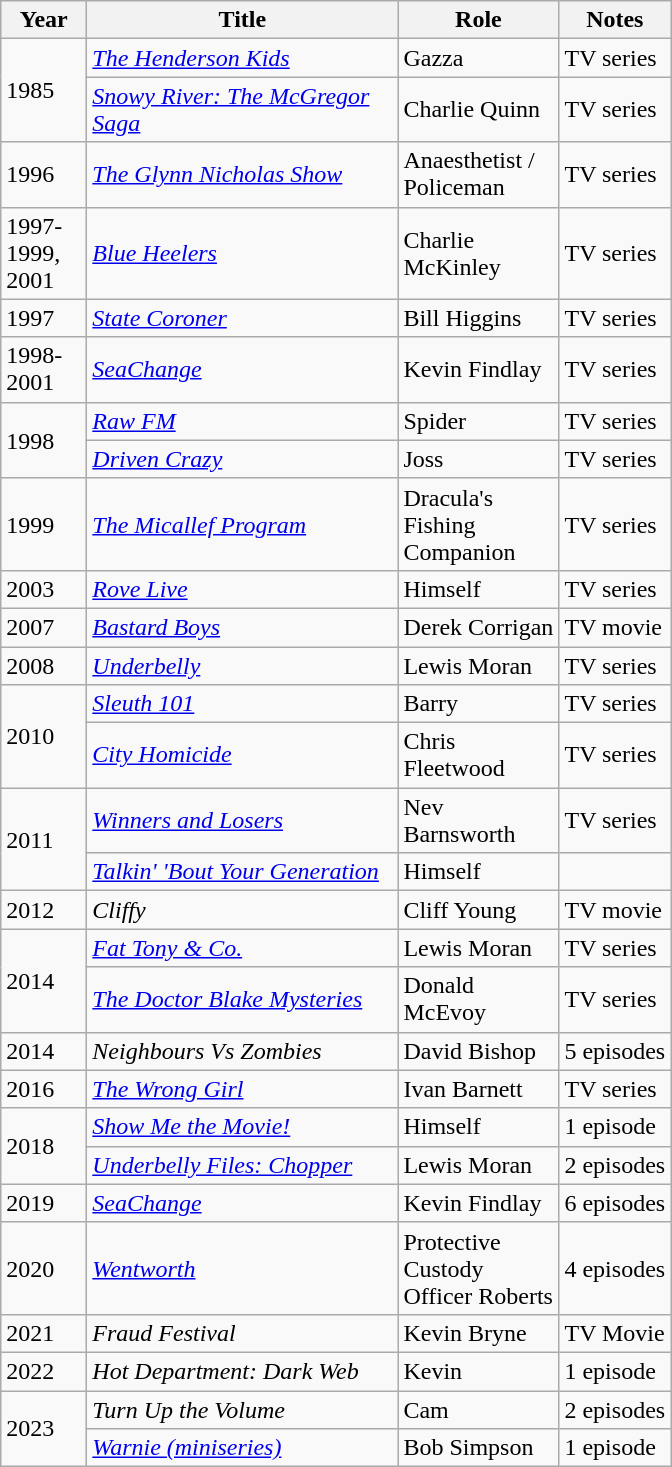<table class="wikitable sortable">
<tr>
<th style="width:50px">Year</th>
<th style="width:200px">Title</th>
<th style="width:100px">Role</th>
<th class="unsortable">Notes</th>
</tr>
<tr>
<td rowspan="2">1985</td>
<td><em><a href='#'>The Henderson Kids</a></em></td>
<td>Gazza</td>
<td>TV series</td>
</tr>
<tr>
<td><em><a href='#'>Snowy River: The McGregor Saga</a></em></td>
<td>Charlie Quinn</td>
<td>TV series</td>
</tr>
<tr>
<td>1996</td>
<td><em><a href='#'>The Glynn Nicholas Show</a></em></td>
<td>Anaesthetist / Policeman</td>
<td>TV series</td>
</tr>
<tr>
<td>1997-1999, 2001</td>
<td><em><a href='#'>Blue Heelers</a></em></td>
<td>Charlie McKinley</td>
<td>TV series</td>
</tr>
<tr>
<td>1997</td>
<td><em><a href='#'>State Coroner</a></em></td>
<td>Bill Higgins</td>
<td>TV series</td>
</tr>
<tr>
<td>1998-2001</td>
<td><em><a href='#'>SeaChange</a></em></td>
<td>Kevin Findlay</td>
<td>TV series</td>
</tr>
<tr>
<td rowspan="2">1998</td>
<td><em><a href='#'>Raw FM</a></em></td>
<td>Spider</td>
<td>TV series</td>
</tr>
<tr>
<td><em><a href='#'>Driven Crazy</a></em></td>
<td>Joss</td>
<td>TV series</td>
</tr>
<tr>
<td>1999</td>
<td><em><a href='#'>The Micallef Program</a></em></td>
<td>Dracula's Fishing Companion</td>
<td>TV series</td>
</tr>
<tr>
<td>2003</td>
<td><em><a href='#'>Rove Live</a></em></td>
<td>Himself</td>
<td>TV series</td>
</tr>
<tr>
<td>2007</td>
<td><em><a href='#'>Bastard Boys</a></em></td>
<td>Derek Corrigan</td>
<td>TV movie</td>
</tr>
<tr>
<td>2008</td>
<td><em><a href='#'>Underbelly</a></em></td>
<td>Lewis Moran</td>
<td>TV series</td>
</tr>
<tr>
<td rowspan="2">2010</td>
<td><em><a href='#'>Sleuth 101</a></em></td>
<td>Barry</td>
<td>TV series</td>
</tr>
<tr>
<td><em><a href='#'>City Homicide</a></em></td>
<td>Chris Fleetwood</td>
<td>TV series</td>
</tr>
<tr>
<td rowspan="2">2011</td>
<td><em><a href='#'>Winners and Losers</a></em></td>
<td>Nev Barnsworth</td>
<td>TV series</td>
</tr>
<tr>
<td><em><a href='#'>Talkin' 'Bout Your Generation</a></em></td>
<td>Himself</td>
<td></td>
</tr>
<tr>
<td>2012</td>
<td><em>Cliffy</em> </td>
<td>Cliff Young</td>
<td>TV movie</td>
</tr>
<tr>
<td rowspan="2">2014</td>
<td><em><a href='#'>Fat Tony & Co.</a></em> </td>
<td>Lewis Moran</td>
<td>TV series</td>
</tr>
<tr>
<td><em><a href='#'>The Doctor Blake Mysteries</a></em></td>
<td>Donald McEvoy</td>
<td>TV series</td>
</tr>
<tr>
<td>2014</td>
<td><em>Neighbours Vs Zombies</em> </td>
<td>David Bishop</td>
<td>5 episodes</td>
</tr>
<tr>
<td>2016</td>
<td><em><a href='#'>The Wrong Girl</a></em> </td>
<td>Ivan Barnett</td>
<td>TV series</td>
</tr>
<tr>
<td rowspan="2">2018</td>
<td><em><a href='#'>Show Me the Movie!</a></em></td>
<td>Himself</td>
<td>1 episode</td>
</tr>
<tr>
<td><em><a href='#'>Underbelly Files: Chopper</a></em></td>
<td>Lewis Moran</td>
<td>2 episodes</td>
</tr>
<tr>
<td>2019</td>
<td><em><a href='#'>SeaChange</a></em></td>
<td>Kevin Findlay</td>
<td>6 episodes</td>
</tr>
<tr>
<td>2020</td>
<td><em><a href='#'>Wentworth</a></em></td>
<td>Protective Custody Officer Roberts</td>
<td>4 episodes</td>
</tr>
<tr>
<td>2021</td>
<td><em>Fraud Festival</em></td>
<td>Kevin Bryne</td>
<td>TV Movie</td>
</tr>
<tr>
<td>2022</td>
<td><em>Hot Department: Dark Web</em></td>
<td>Kevin</td>
<td>1 episode</td>
</tr>
<tr>
<td rowspan="2">2023</td>
<td><em>Turn Up the Volume</em></td>
<td>Cam</td>
<td>2 episodes</td>
</tr>
<tr>
<td><em><a href='#'>Warnie (miniseries)</a></em></td>
<td>Bob Simpson</td>
<td>1 episode</td>
</tr>
</table>
